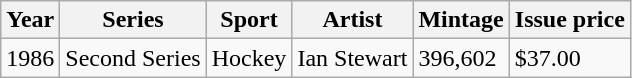<table class="wikitable">
<tr>
<th>Year</th>
<th>Series</th>
<th>Sport</th>
<th>Artist</th>
<th>Mintage</th>
<th>Issue price</th>
</tr>
<tr>
<td>1986</td>
<td>Second Series</td>
<td>Hockey</td>
<td>Ian Stewart</td>
<td>396,602</td>
<td>$37.00</td>
</tr>
</table>
